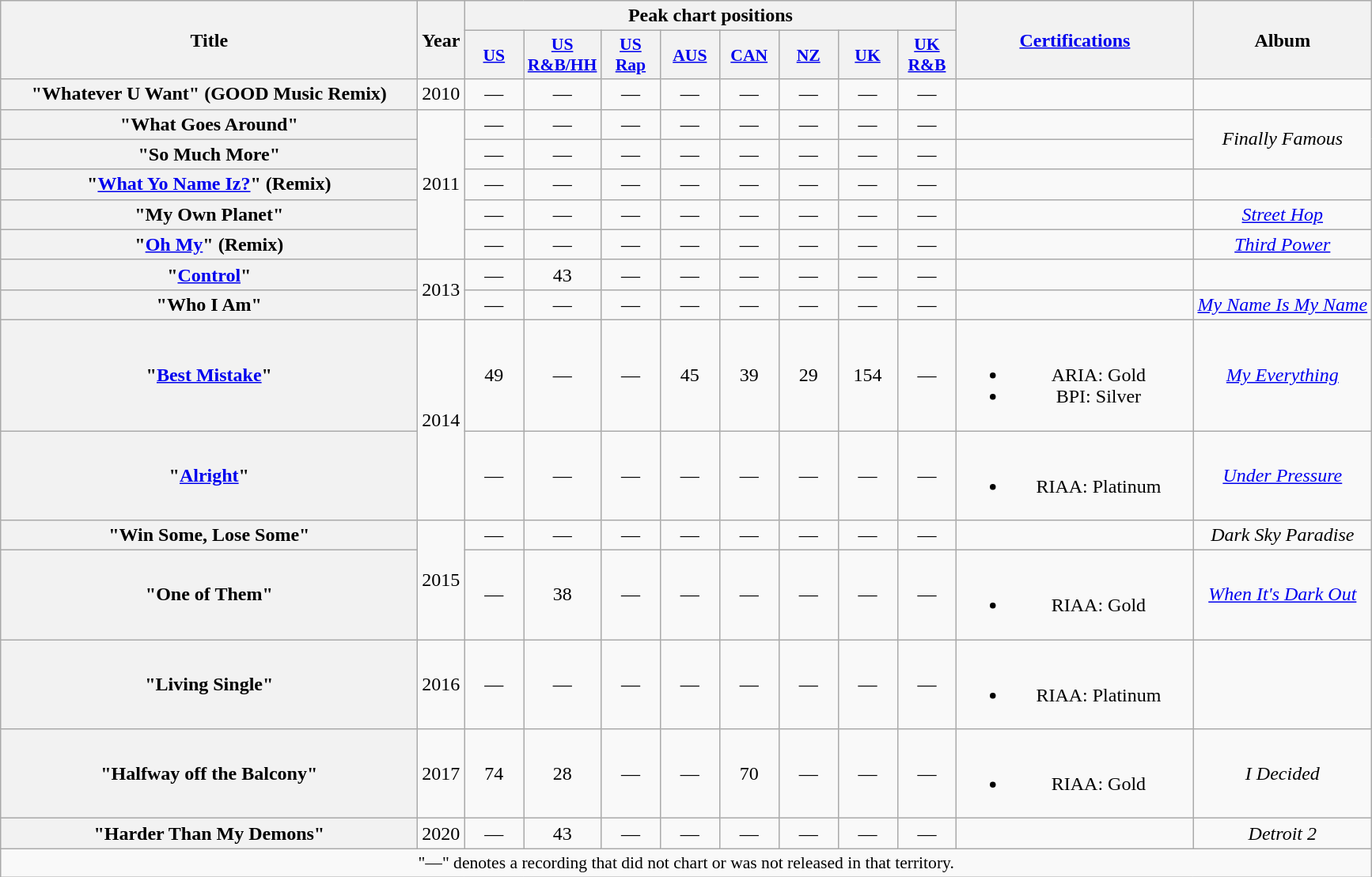<table class="wikitable plainrowheaders" style="text-align:center;">
<tr>
<th scope="col" rowspan="2" style="width:21.5em;">Title</th>
<th scope="col" rowspan="2">Year</th>
<th scope="col" colspan="8">Peak chart positions</th>
<th scope="col" rowspan="2" style="width:12em;"><a href='#'>Certifications</a></th>
<th scope="col" rowspan="2">Album</th>
</tr>
<tr>
<th scope="col" style="width:3em;font-size:90%;"><a href='#'>US</a><br></th>
<th scope="col" style="width:3em;font-size:90%;"><a href='#'>US<br>R&B/HH</a><br></th>
<th scope="col" style="width:3em;font-size:90%;"><a href='#'>US<br>Rap</a><br></th>
<th scope="col" style="width:3em;font-size:90%;"><a href='#'>AUS</a><br></th>
<th scope="col" style="width:3em;font-size:90%;"><a href='#'>CAN</a><br></th>
<th scope="col" style="width:3em;font-size:90%;"><a href='#'>NZ</a><br></th>
<th scope="col" style="width:3em;font-size:90%;"><a href='#'>UK</a><br></th>
<th scope="col" style="width:3em;font-size:90%;"><a href='#'>UK<br>R&B</a><br></th>
</tr>
<tr>
<th scope="row">"Whatever U Want" (GOOD Music Remix)<br></th>
<td>2010</td>
<td>—</td>
<td>—</td>
<td>—</td>
<td>—</td>
<td>—</td>
<td>—</td>
<td>—</td>
<td>—</td>
<td></td>
<td></td>
</tr>
<tr>
<th scope="row">"What Goes Around"</th>
<td rowspan="5">2011</td>
<td>—</td>
<td>—</td>
<td>—</td>
<td>—</td>
<td>—</td>
<td>—</td>
<td>—</td>
<td>—</td>
<td></td>
<td rowspan="2"><em>Finally Famous</em></td>
</tr>
<tr>
<th scope="row">"So Much More"</th>
<td>—</td>
<td>—</td>
<td>—</td>
<td>—</td>
<td>—</td>
<td>—</td>
<td>—</td>
<td>—</td>
<td></td>
</tr>
<tr>
<th scope="row">"<a href='#'>What Yo Name Iz?</a>" (Remix)<br></th>
<td>—</td>
<td>—</td>
<td>—</td>
<td>—</td>
<td>—</td>
<td>—</td>
<td>—</td>
<td>—</td>
<td></td>
<td></td>
</tr>
<tr>
<th scope="row">"My Own Planet"<br></th>
<td>—</td>
<td>—</td>
<td>—</td>
<td>—</td>
<td>—</td>
<td>—</td>
<td>—</td>
<td>—</td>
<td></td>
<td><em><a href='#'>Street Hop</a></em></td>
</tr>
<tr>
<th scope="row">"<a href='#'>Oh My</a>" (Remix)<br></th>
<td>—</td>
<td>—</td>
<td>—</td>
<td>—</td>
<td>—</td>
<td>—</td>
<td>—</td>
<td>—</td>
<td></td>
<td><em><a href='#'>Third Power</a></em></td>
</tr>
<tr>
<th scope="row">"<a href='#'>Control</a>" <br></th>
<td rowspan="2">2013</td>
<td>—</td>
<td>43</td>
<td>—</td>
<td>—</td>
<td>—</td>
<td>—</td>
<td>—</td>
<td>—</td>
<td></td>
<td></td>
</tr>
<tr>
<th scope="row">"Who I Am"<br></th>
<td>—</td>
<td>—</td>
<td>—</td>
<td>—</td>
<td>—</td>
<td>—</td>
<td>—</td>
<td>—</td>
<td></td>
<td><em><a href='#'>My Name Is My Name</a></em></td>
</tr>
<tr>
<th scope="row">"<a href='#'>Best Mistake</a>"<br></th>
<td rowspan="2">2014</td>
<td>49</td>
<td>—</td>
<td>—</td>
<td>45</td>
<td>39</td>
<td>29</td>
<td>154</td>
<td>—</td>
<td><br><ul><li>ARIA: Gold</li><li>BPI: Silver</li></ul></td>
<td><em><a href='#'>My Everything</a></em></td>
</tr>
<tr>
<th scope="row">"<a href='#'>Alright</a>"<br></th>
<td>—</td>
<td>—</td>
<td>—</td>
<td>—</td>
<td>—</td>
<td>—</td>
<td>—</td>
<td>—</td>
<td><br><ul><li>RIAA: Platinum</li></ul></td>
<td><em><a href='#'>Under Pressure</a></em></td>
</tr>
<tr>
<th scope="row">"Win Some, Lose Some"</th>
<td rowspan="2">2015</td>
<td>—</td>
<td>—</td>
<td>—</td>
<td>—</td>
<td>—</td>
<td>—</td>
<td>—</td>
<td>—</td>
<td></td>
<td><em>Dark Sky Paradise</em></td>
</tr>
<tr>
<th scope="row">"One of Them"<br></th>
<td>—</td>
<td>38</td>
<td>—</td>
<td>—</td>
<td>—</td>
<td>—</td>
<td>—</td>
<td>—</td>
<td><br><ul><li>RIAA: Gold</li></ul></td>
<td><em><a href='#'>When It's Dark Out</a></em></td>
</tr>
<tr>
<th scope="row">"Living Single"<br></th>
<td>2016</td>
<td>—</td>
<td>—</td>
<td>—</td>
<td>—</td>
<td>—</td>
<td>—</td>
<td>—</td>
<td>—</td>
<td><br><ul><li>RIAA: Platinum</li></ul></td>
<td></td>
</tr>
<tr>
<th scope="row">"Halfway off the Balcony"</th>
<td>2017</td>
<td>74</td>
<td>28</td>
<td>—</td>
<td>—</td>
<td>70</td>
<td>—</td>
<td>—</td>
<td>—</td>
<td><br><ul><li>RIAA: Gold</li></ul></td>
<td><em>I Decided</em></td>
</tr>
<tr>
<th scope="row">"Harder Than My Demons"</th>
<td>2020</td>
<td>—</td>
<td>43</td>
<td>—</td>
<td>—</td>
<td>—</td>
<td>—</td>
<td>—</td>
<td>—</td>
<td></td>
<td><em>Detroit 2</em></td>
</tr>
<tr>
<td colspan="12" style="font-size:90%">"—" denotes a recording that did not chart or was not released in that territory.</td>
</tr>
</table>
